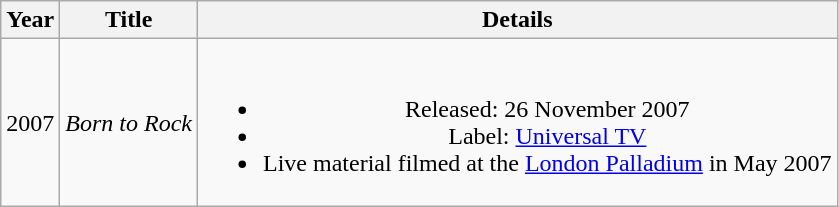<table class="wikitable" style="text-align:center">
<tr>
<th>Year</th>
<th>Title</th>
<th>Details</th>
</tr>
<tr>
<td>2007</td>
<td align="left"><em>Born to Rock</em></td>
<td><br><ul><li>Released: 26 November 2007</li><li>Label: <a href='#'>Universal TV</a></li><li>Live material filmed at the <a href='#'>London Palladium</a> in May 2007</li></ul></td>
</tr>
</table>
